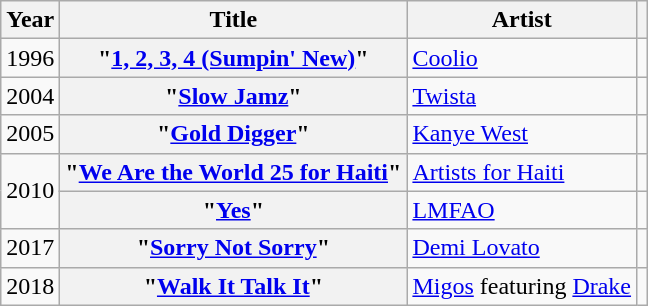<table class="wikitable plainrowheaders sortable">
<tr>
<th>Year</th>
<th>Title</th>
<th>Artist</th>
<th class="unsortable"></th>
</tr>
<tr>
<td>1996</td>
<th scope="row">"<a href='#'>1, 2, 3, 4 (Sumpin' New)</a>"</th>
<td><a href='#'>Coolio</a></td>
<td style="text-align: center;"></td>
</tr>
<tr>
<td>2004</td>
<th scope="row">"<a href='#'>Slow Jamz</a>"</th>
<td><a href='#'>Twista</a></td>
<td style="text-align: center;"></td>
</tr>
<tr>
<td>2005</td>
<th scope="row">"<a href='#'>Gold Digger</a>"</th>
<td><a href='#'>Kanye West</a></td>
<td style="text-align: center;"></td>
</tr>
<tr>
<td rowspan="2">2010</td>
<th scope="row">"<a href='#'>We Are the World 25 for Haiti</a>"</th>
<td><a href='#'>Artists for Haiti</a></td>
<td style="text-align: center;"></td>
</tr>
<tr>
<th scope="row">"<a href='#'>Yes</a>"</th>
<td><a href='#'>LMFAO</a></td>
<td style="text-align: center;"></td>
</tr>
<tr>
<td>2017</td>
<th scope="row">"<a href='#'>Sorry Not Sorry</a>"</th>
<td><a href='#'>Demi Lovato</a></td>
<td style="text-align: center;"></td>
</tr>
<tr>
<td>2018</td>
<th scope="row">"<a href='#'>Walk It Talk It</a>"</th>
<td><a href='#'>Migos</a> featuring <a href='#'>Drake</a></td>
<td style="text-align: center;"></td>
</tr>
</table>
